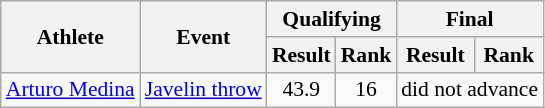<table class=wikitable style="font-size:90%">
<tr>
<th rowspan=2>Athlete</th>
<th rowspan=2>Event</th>
<th colspan=2>Qualifying</th>
<th colspan=2>Final</th>
</tr>
<tr>
<th>Result</th>
<th>Rank</th>
<th>Result</th>
<th>Rank</th>
</tr>
<tr>
<td><a href='#'>Arturo Medina</a></td>
<td><a href='#'>Javelin throw</a></td>
<td align=center>43.9</td>
<td align=center>16</td>
<td align=center colspan=2>did not advance</td>
</tr>
</table>
